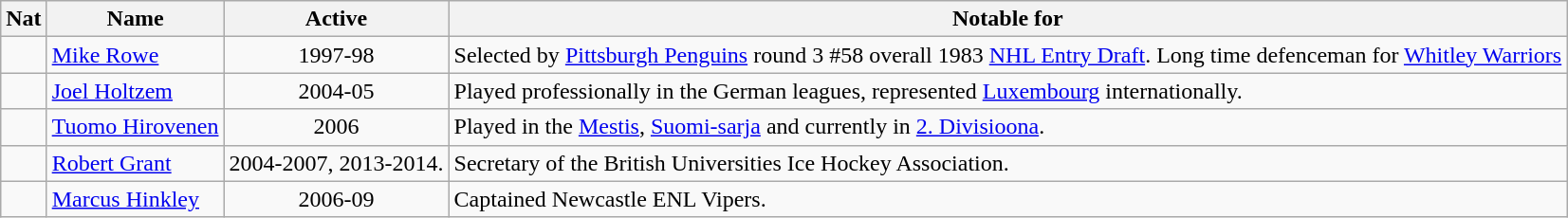<table class="wikitable">
<tr>
<th>Nat</th>
<th>Name</th>
<th>Active</th>
<th>Notable for</th>
</tr>
<tr>
<td align="center"></td>
<td align="left"><a href='#'>Mike Rowe</a></td>
<td align="center">1997-98</td>
<td align="left">Selected by <a href='#'>Pittsburgh Penguins</a> round 3 #58 overall 1983 <a href='#'>NHL Entry Draft</a>. Long time defenceman for <a href='#'>Whitley Warriors</a></td>
</tr>
<tr |->
<td align="center"></td>
<td align="left"><a href='#'>Joel Holtzem</a></td>
<td align="center">2004-05</td>
<td align="left">Played professionally in the German leagues, represented <a href='#'>Luxembourg</a> internationally.</td>
</tr>
<tr>
<td align="center"></td>
<td align="left"><a href='#'>Tuomo Hirovenen</a></td>
<td align="center">2006</td>
<td align="left">Played in the <a href='#'>Mestis</a>, <a href='#'>Suomi-sarja</a> and currently in <a href='#'>2. Divisioona</a>.</td>
</tr>
<tr>
<td align="center"></td>
<td align="left"><a href='#'>Robert Grant</a></td>
<td align="center">2004-2007, 2013-2014.</td>
<td align="left">Secretary of the British Universities Ice Hockey Association.</td>
</tr>
<tr>
<td align="center"></td>
<td align="left"><a href='#'>Marcus Hinkley</a></td>
<td align="center">2006-09</td>
<td align="left">Captained Newcastle ENL Vipers.</td>
</tr>
</table>
